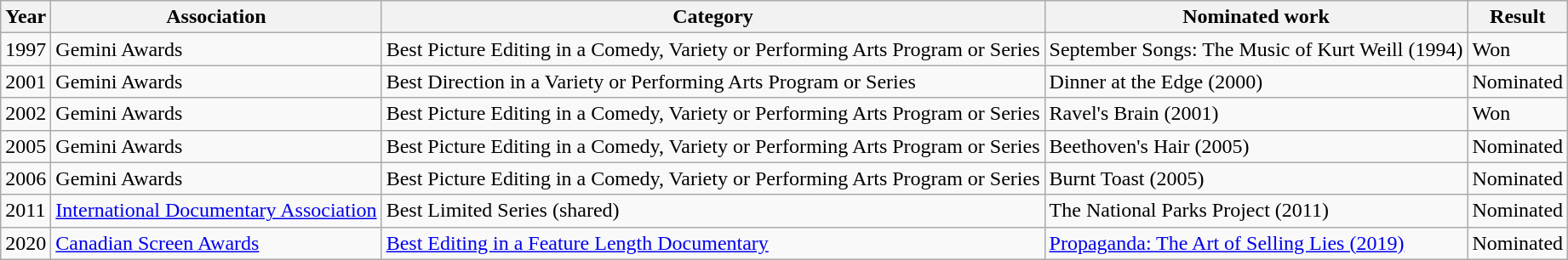<table class="wikitable mw-collapsible">
<tr>
<th>Year</th>
<th>Association</th>
<th>Category</th>
<th>Nominated work</th>
<th>Result</th>
</tr>
<tr>
<td>1997</td>
<td>Gemini Awards</td>
<td>Best Picture Editing in a Comedy, Variety or Performing Arts Program or Series</td>
<td>September Songs: The Music of Kurt Weill (1994)</td>
<td>Won</td>
</tr>
<tr>
<td>2001</td>
<td>Gemini Awards</td>
<td>Best Direction in a Variety or Performing Arts Program or Series</td>
<td>Dinner at the Edge (2000)</td>
<td>Nominated</td>
</tr>
<tr>
<td>2002</td>
<td>Gemini Awards</td>
<td>Best Picture Editing in a Comedy, Variety or Performing Arts Program or Series</td>
<td>Ravel's Brain (2001)</td>
<td>Won</td>
</tr>
<tr>
<td>2005</td>
<td>Gemini Awards</td>
<td>Best Picture Editing in a Comedy, Variety or Performing Arts Program or Series</td>
<td>Beethoven's Hair (2005)</td>
<td>Nominated</td>
</tr>
<tr>
<td>2006</td>
<td>Gemini Awards</td>
<td>Best Picture Editing in a Comedy, Variety or Performing Arts Program or Series</td>
<td>Burnt Toast (2005)</td>
<td>Nominated</td>
</tr>
<tr>
<td>2011</td>
<td><a href='#'>International Documentary Association</a></td>
<td>Best Limited Series (shared)</td>
<td>The National Parks Project (2011)</td>
<td>Nominated</td>
</tr>
<tr>
<td>2020</td>
<td><a href='#'>Canadian Screen Awards</a></td>
<td><a href='#'>Best Editing in a Feature Length Documentary</a></td>
<td><a href='#'>Propaganda: The Art of Selling Lies (2019)</a></td>
<td>Nominated</td>
</tr>
</table>
